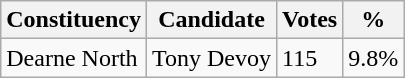<table class="wikitable">
<tr>
<th>Constituency</th>
<th>Candidate</th>
<th>Votes</th>
<th>%</th>
</tr>
<tr>
<td>Dearne North</td>
<td>Tony Devoy</td>
<td>115</td>
<td>9.8%</td>
</tr>
</table>
